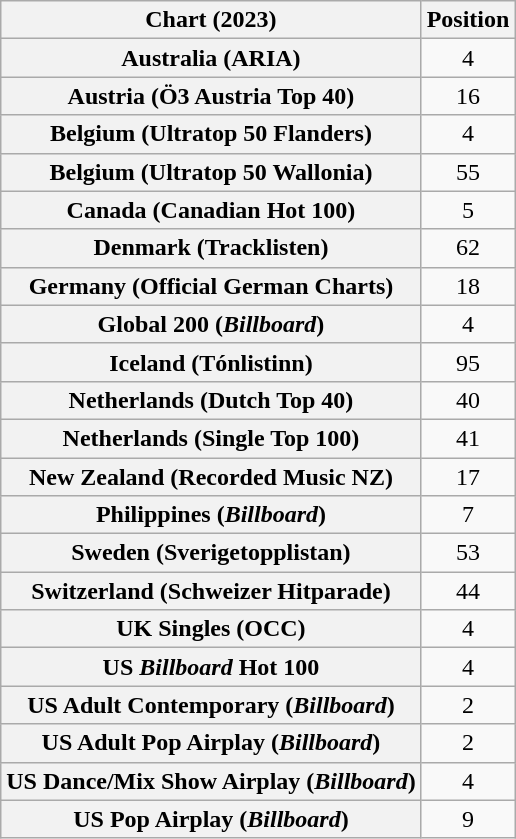<table class="wikitable sortable plainrowheaders" style="text-align:center">
<tr>
<th scope="col">Chart (2023)</th>
<th scope="col">Position</th>
</tr>
<tr>
<th scope="row">Australia (ARIA)</th>
<td>4</td>
</tr>
<tr>
<th scope="row">Austria (Ö3 Austria Top 40)</th>
<td>16</td>
</tr>
<tr>
<th scope="row">Belgium (Ultratop 50 Flanders)</th>
<td>4</td>
</tr>
<tr>
<th scope="row">Belgium (Ultratop 50 Wallonia)</th>
<td>55</td>
</tr>
<tr>
<th scope="row">Canada (Canadian Hot 100)</th>
<td>5</td>
</tr>
<tr>
<th scope="row">Denmark (Tracklisten)</th>
<td>62</td>
</tr>
<tr>
<th scope="row">Germany (Official German Charts)</th>
<td>18</td>
</tr>
<tr>
<th scope="row">Global 200 (<em>Billboard</em>)</th>
<td>4</td>
</tr>
<tr>
<th scope="row">Iceland (Tónlistinn)</th>
<td>95</td>
</tr>
<tr>
<th scope="row">Netherlands (Dutch Top 40)</th>
<td>40</td>
</tr>
<tr>
<th scope="row">Netherlands (Single Top 100)</th>
<td>41</td>
</tr>
<tr>
<th scope="row">New Zealand (Recorded Music NZ)</th>
<td>17</td>
</tr>
<tr>
<th scope="row">Philippines (<em>Billboard</em>)</th>
<td>7</td>
</tr>
<tr>
<th scope="row">Sweden (Sverigetopplistan)</th>
<td>53</td>
</tr>
<tr>
<th scope="row">Switzerland (Schweizer Hitparade)</th>
<td>44</td>
</tr>
<tr>
<th scope="row">UK Singles (OCC)</th>
<td>4</td>
</tr>
<tr>
<th scope="row">US <em>Billboard</em> Hot 100</th>
<td>4</td>
</tr>
<tr>
<th scope="row">US Adult Contemporary (<em>Billboard</em>)</th>
<td>2</td>
</tr>
<tr>
<th scope="row">US Adult Pop Airplay (<em>Billboard</em>)</th>
<td>2</td>
</tr>
<tr>
<th scope="row">US Dance/Mix Show Airplay (<em>Billboard</em>)</th>
<td>4</td>
</tr>
<tr>
<th scope="row">US Pop Airplay (<em>Billboard</em>)</th>
<td>9</td>
</tr>
</table>
